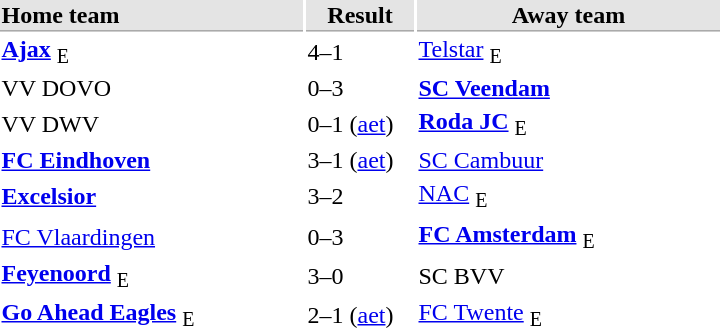<table>
<tr bgcolor="#E4E4E4">
<th style="border-bottom:1px solid #AAAAAA" width="200" align="left">Home team</th>
<th style="border-bottom:1px solid #AAAAAA" width="70" align="center">Result</th>
<th style="border-bottom:1px solid #AAAAAA" width="200">Away team</th>
</tr>
<tr>
<td><strong><a href='#'>Ajax</a></strong> <sub>E</sub></td>
<td>4–1</td>
<td><a href='#'>Telstar</a> <sub>E</sub></td>
</tr>
<tr>
<td>VV DOVO</td>
<td>0–3</td>
<td><strong><a href='#'>SC Veendam</a></strong></td>
</tr>
<tr>
<td>VV DWV</td>
<td>0–1 (<a href='#'>aet</a>)</td>
<td><strong><a href='#'>Roda JC</a></strong> <sub>E</sub></td>
</tr>
<tr>
<td><strong><a href='#'>FC Eindhoven</a></strong></td>
<td>3–1 (<a href='#'>aet</a>)</td>
<td><a href='#'>SC Cambuur</a></td>
</tr>
<tr>
<td><strong><a href='#'>Excelsior</a></strong></td>
<td>3–2</td>
<td><a href='#'>NAC</a> <sub>E</sub></td>
</tr>
<tr>
<td><a href='#'>FC Vlaardingen</a></td>
<td>0–3</td>
<td><strong><a href='#'>FC Amsterdam</a></strong> <sub>E</sub></td>
</tr>
<tr>
<td><strong><a href='#'>Feyenoord</a></strong> <sub>E</sub></td>
<td>3–0</td>
<td>SC BVV</td>
</tr>
<tr>
<td><strong><a href='#'>Go Ahead Eagles</a></strong> <sub>E</sub></td>
<td>2–1 (<a href='#'>aet</a>)</td>
<td><a href='#'>FC Twente</a> <sub>E</sub></td>
</tr>
</table>
